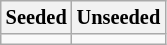<table class="wikitable" style="font-size:85%">
<tr>
<th>Seeded</th>
<th>Unseeded</th>
</tr>
<tr>
<td valign=top></td>
<td valign=top></td>
</tr>
</table>
